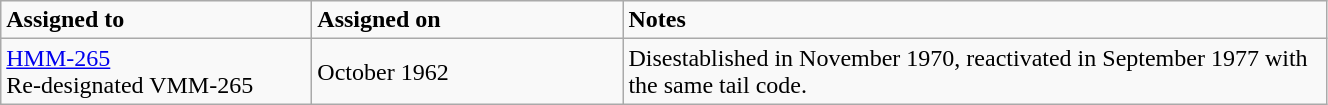<table class="wikitable" style="width: 70%;">
<tr>
<td style="width: 200px;"><strong>Assigned to</strong></td>
<td style="width: 200px;"><strong>Assigned on</strong></td>
<td><strong>Notes</strong></td>
</tr>
<tr>
<td><a href='#'>HMM-265</a><br>Re-designated VMM-265</td>
<td>October 1962</td>
<td>Disestablished in November 1970, reactivated in September 1977 with the same tail code.</td>
</tr>
</table>
